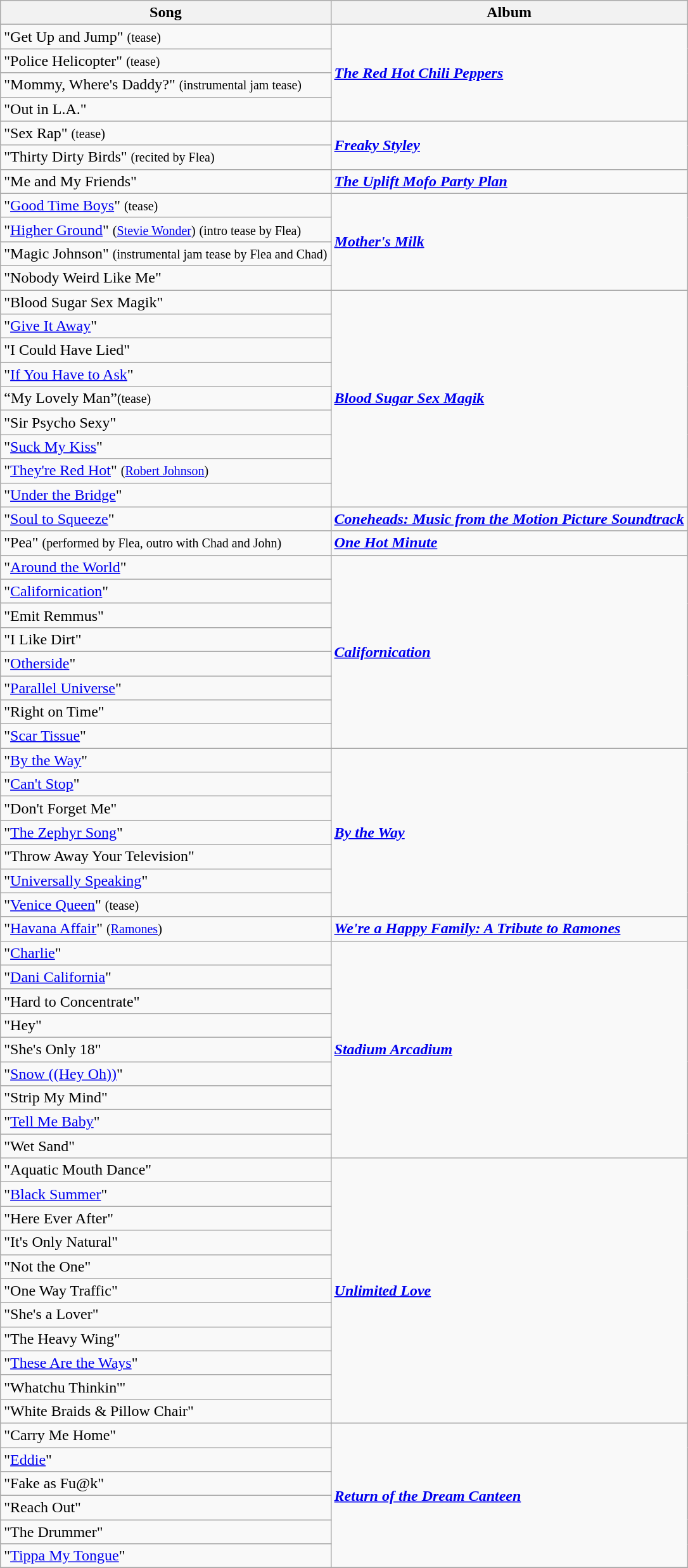<table class="wikitable sortable">
<tr>
<th>Song</th>
<th>Album</th>
</tr>
<tr>
<td>"Get Up and Jump" <small>(tease)</small></td>
<td rowspan="4"><strong><em><a href='#'>The Red Hot Chili Peppers</a></em></strong></td>
</tr>
<tr>
<td>"Police Helicopter" <small>(tease)</small></td>
</tr>
<tr>
<td>"Mommy, Where's Daddy?" <small>(instrumental jam tease)</small></td>
</tr>
<tr>
<td>"Out in L.A."</td>
</tr>
<tr>
<td>"Sex Rap" <small>(tease)</small></td>
<td rowspan="2"><strong><em><a href='#'>Freaky Styley</a></em></strong></td>
</tr>
<tr>
<td>"Thirty Dirty Birds" <small>(recited by Flea)</small></td>
</tr>
<tr>
<td>"Me and My Friends"</td>
<td><strong><em><a href='#'>The Uplift Mofo Party Plan</a></em></strong></td>
</tr>
<tr>
<td>"<a href='#'>Good Time Boys</a>" <small>(tease)</small></td>
<td rowspan="4"><strong><em><a href='#'>Mother's Milk</a></em></strong></td>
</tr>
<tr>
<td>"<a href='#'>Higher Ground</a>" <small>(<a href='#'>Stevie Wonder</a>)</small> <small>(intro tease by Flea)</small></td>
</tr>
<tr>
<td>"Magic Johnson" <small>(instrumental jam tease by Flea and Chad)</small></td>
</tr>
<tr>
<td>"Nobody Weird Like Me"</td>
</tr>
<tr>
<td>"Blood Sugar Sex Magik"</td>
<td rowspan="9"><strong><em><a href='#'>Blood Sugar Sex Magik</a></em></strong></td>
</tr>
<tr>
<td>"<a href='#'>Give It Away</a>"</td>
</tr>
<tr>
<td>"I Could Have Lied"</td>
</tr>
<tr>
<td>"<a href='#'>If You Have to Ask</a>"</td>
</tr>
<tr>
<td>“My Lovely Man”<small>(tease)</small></td>
</tr>
<tr>
<td>"Sir Psycho Sexy"</td>
</tr>
<tr>
<td>"<a href='#'>Suck My Kiss</a>"</td>
</tr>
<tr>
<td>"<a href='#'>They're Red Hot</a>" <small>(<a href='#'>Robert Johnson</a>)</small></td>
</tr>
<tr>
<td>"<a href='#'>Under the Bridge</a>"</td>
</tr>
<tr>
<td>"<a href='#'>Soul to Squeeze</a>"</td>
<td><strong><em><a href='#'>Coneheads: Music from the Motion Picture Soundtrack</a></em></strong></td>
</tr>
<tr>
<td>"Pea" <small>(performed by Flea, outro with Chad and John)</small></td>
<td><strong><em><a href='#'>One Hot Minute</a></em></strong></td>
</tr>
<tr>
<td>"<a href='#'>Around the World</a>"</td>
<td rowspan="8"><strong><em><a href='#'>Californication</a></em></strong></td>
</tr>
<tr>
<td>"<a href='#'>Californication</a>"</td>
</tr>
<tr>
<td>"Emit Remmus"</td>
</tr>
<tr>
<td>"I Like Dirt"</td>
</tr>
<tr>
<td>"<a href='#'>Otherside</a>"</td>
</tr>
<tr>
<td>"<a href='#'>Parallel Universe</a>"</td>
</tr>
<tr>
<td>"Right on Time"</td>
</tr>
<tr>
<td>"<a href='#'>Scar Tissue</a>"</td>
</tr>
<tr>
<td>"<a href='#'>By the Way</a>"</td>
<td rowspan="7"><strong><em><a href='#'>By the Way</a></em></strong></td>
</tr>
<tr>
<td>"<a href='#'>Can't Stop</a>"</td>
</tr>
<tr>
<td>"Don't Forget Me"</td>
</tr>
<tr>
<td>"<a href='#'>The Zephyr Song</a>"</td>
</tr>
<tr>
<td>"Throw Away Your Television"</td>
</tr>
<tr>
<td>"<a href='#'>Universally Speaking</a>"</td>
</tr>
<tr>
<td>"<a href='#'>Venice Queen</a>" <small>(tease)</small></td>
</tr>
<tr>
<td>"<a href='#'>Havana Affair</a>" <small>(<a href='#'>Ramones</a>)</small></td>
<td><strong><em><a href='#'>We're a Happy Family: A Tribute to Ramones</a></em></strong></td>
</tr>
<tr>
<td>"<a href='#'>Charlie</a>"</td>
<td rowspan="9"><strong><em><a href='#'>Stadium Arcadium</a></em></strong></td>
</tr>
<tr>
<td>"<a href='#'>Dani California</a>"</td>
</tr>
<tr>
<td>"Hard to Concentrate"</td>
</tr>
<tr>
<td>"Hey"</td>
</tr>
<tr>
<td>"She's Only 18"</td>
</tr>
<tr>
<td>"<a href='#'>Snow ((Hey Oh))</a>"</td>
</tr>
<tr>
<td>"Strip My Mind"</td>
</tr>
<tr>
<td>"<a href='#'>Tell Me Baby</a>"</td>
</tr>
<tr>
<td>"Wet Sand"</td>
</tr>
<tr>
<td>"Aquatic Mouth Dance"</td>
<td rowspan="11"><strong><em><a href='#'>Unlimited Love</a></em></strong></td>
</tr>
<tr>
<td>"<a href='#'>Black Summer</a>"</td>
</tr>
<tr>
<td>"Here Ever After"</td>
</tr>
<tr>
<td>"It's Only Natural"</td>
</tr>
<tr>
<td>"Not the One"</td>
</tr>
<tr>
<td>"One Way Traffic"</td>
</tr>
<tr>
<td>"She's a Lover"</td>
</tr>
<tr>
<td>"The Heavy Wing"</td>
</tr>
<tr>
<td>"<a href='#'>These Are the Ways</a>"</td>
</tr>
<tr>
<td>"Whatchu Thinkin'"</td>
</tr>
<tr>
<td>"White Braids & Pillow Chair"</td>
</tr>
<tr>
<td>"Carry Me Home"</td>
<td rowspan="6"><strong><em><a href='#'>Return of the Dream Canteen</a></em></strong></td>
</tr>
<tr>
<td>"<a href='#'>Eddie</a>"</td>
</tr>
<tr>
<td>"Fake as Fu@k"</td>
</tr>
<tr>
<td>"Reach Out"</td>
</tr>
<tr>
<td>"The Drummer"</td>
</tr>
<tr>
<td>"<a href='#'>Tippa My Tongue</a>"</td>
</tr>
<tr>
</tr>
</table>
